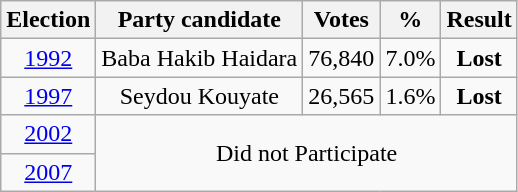<table class="wikitable" style="text-align:center">
<tr>
<th><strong>Election</strong></th>
<th>Party candidate</th>
<th><strong>Votes</strong></th>
<th><strong>%</strong></th>
<th>Result</th>
</tr>
<tr>
<td><a href='#'>1992</a></td>
<td>Baba Hakib Haidara</td>
<td>76,840</td>
<td>7.0%</td>
<td><strong>Lost</strong> </td>
</tr>
<tr>
<td><a href='#'>1997</a></td>
<td>Seydou Kouyate</td>
<td>26,565</td>
<td>1.6%</td>
<td><strong>Lost</strong> </td>
</tr>
<tr>
<td><a href='#'>2002</a></td>
<td colspan="4" rowspan="2">Did not Participate</td>
</tr>
<tr>
<td><a href='#'>2007</a></td>
</tr>
</table>
